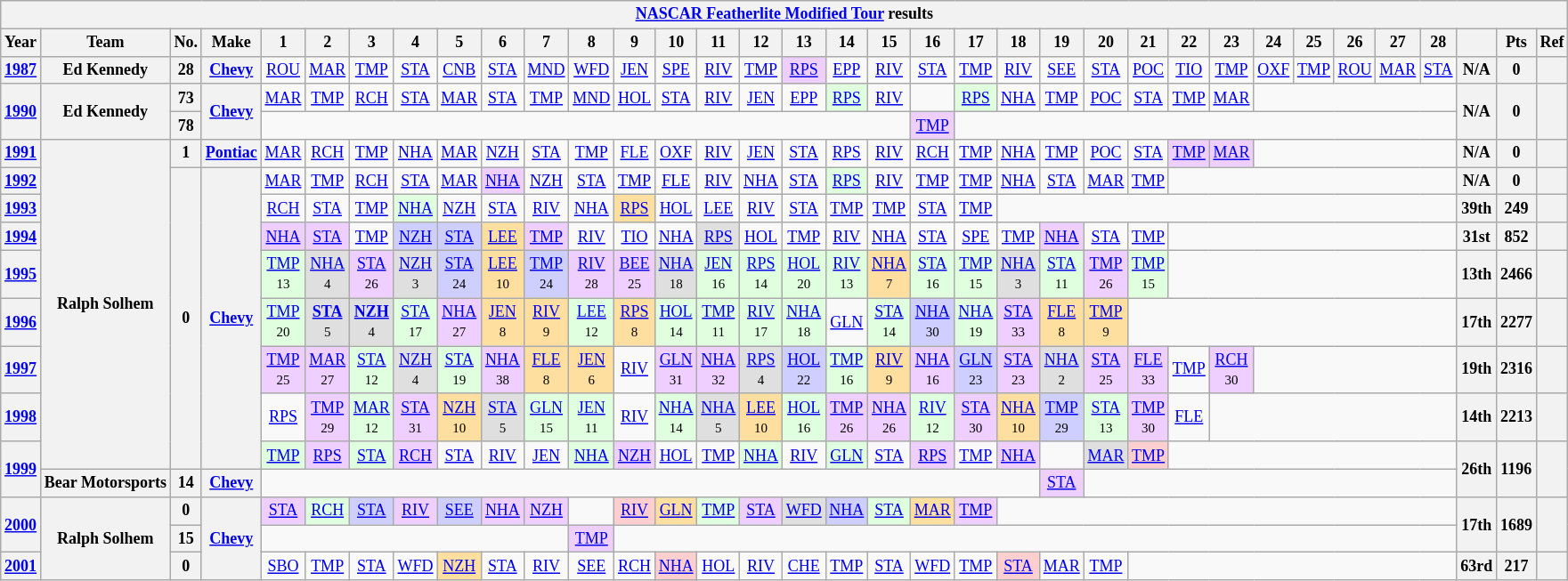<table class="wikitable" style="text-align:center; font-size:75%">
<tr>
<th colspan=38><a href='#'>NASCAR Featherlite Modified Tour</a> results</th>
</tr>
<tr>
<th>Year</th>
<th>Team</th>
<th>No.</th>
<th>Make</th>
<th>1</th>
<th>2</th>
<th>3</th>
<th>4</th>
<th>5</th>
<th>6</th>
<th>7</th>
<th>8</th>
<th>9</th>
<th>10</th>
<th>11</th>
<th>12</th>
<th>13</th>
<th>14</th>
<th>15</th>
<th>16</th>
<th>17</th>
<th>18</th>
<th>19</th>
<th>20</th>
<th>21</th>
<th>22</th>
<th>23</th>
<th>24</th>
<th>25</th>
<th>26</th>
<th>27</th>
<th>28</th>
<th></th>
<th>Pts</th>
<th>Ref</th>
</tr>
<tr>
<th><a href='#'>1987</a></th>
<th>Ed Kennedy</th>
<th>28</th>
<th><a href='#'>Chevy</a></th>
<td><a href='#'>ROU</a></td>
<td><a href='#'>MAR</a></td>
<td><a href='#'>TMP</a></td>
<td><a href='#'>STA</a></td>
<td><a href='#'>CNB</a></td>
<td><a href='#'>STA</a></td>
<td><a href='#'>MND</a></td>
<td><a href='#'>WFD</a></td>
<td><a href='#'>JEN</a></td>
<td><a href='#'>SPE</a></td>
<td><a href='#'>RIV</a></td>
<td><a href='#'>TMP</a></td>
<td style="background:#EFCFFF;"><a href='#'>RPS</a><br></td>
<td><a href='#'>EPP</a></td>
<td><a href='#'>RIV</a></td>
<td><a href='#'>STA</a></td>
<td><a href='#'>TMP</a></td>
<td><a href='#'>RIV</a></td>
<td><a href='#'>SEE</a></td>
<td><a href='#'>STA</a></td>
<td><a href='#'>POC</a></td>
<td><a href='#'>TIO</a></td>
<td><a href='#'>TMP</a></td>
<td><a href='#'>OXF</a></td>
<td><a href='#'>TMP</a></td>
<td><a href='#'>ROU</a></td>
<td><a href='#'>MAR</a></td>
<td><a href='#'>STA</a></td>
<th>N/A</th>
<th>0</th>
<th></th>
</tr>
<tr>
<th rowspan=2><a href='#'>1990</a></th>
<th rowspan=2>Ed Kennedy</th>
<th>73</th>
<th rowspan=2><a href='#'>Chevy</a></th>
<td><a href='#'>MAR</a></td>
<td><a href='#'>TMP</a></td>
<td><a href='#'>RCH</a></td>
<td><a href='#'>STA</a></td>
<td><a href='#'>MAR</a></td>
<td><a href='#'>STA</a></td>
<td><a href='#'>TMP</a></td>
<td><a href='#'>MND</a></td>
<td><a href='#'>HOL</a></td>
<td><a href='#'>STA</a></td>
<td><a href='#'>RIV</a></td>
<td><a href='#'>JEN</a></td>
<td><a href='#'>EPP</a></td>
<td style="background:#DFFFDF;"><a href='#'>RPS</a><br></td>
<td><a href='#'>RIV</a></td>
<td></td>
<td style="background:#DFFFDF;"><a href='#'>RPS</a><br></td>
<td><a href='#'>NHA</a></td>
<td><a href='#'>TMP</a></td>
<td><a href='#'>POC</a></td>
<td><a href='#'>STA</a></td>
<td><a href='#'>TMP</a></td>
<td><a href='#'>MAR</a></td>
<td colspan=5></td>
<th rowspan=2>N/A</th>
<th rowspan=2>0</th>
<th rowspan=2></th>
</tr>
<tr>
<th>78</th>
<td colspan=15></td>
<td style="background:#EFCFFF;"><a href='#'>TMP</a><br></td>
<td colspan=12></td>
</tr>
<tr>
<th><a href='#'>1991</a></th>
<th rowspan=9>Ralph Solhem</th>
<th>1</th>
<th><a href='#'>Pontiac</a></th>
<td><a href='#'>MAR</a></td>
<td><a href='#'>RCH</a></td>
<td><a href='#'>TMP</a></td>
<td><a href='#'>NHA</a></td>
<td><a href='#'>MAR</a></td>
<td><a href='#'>NZH</a></td>
<td><a href='#'>STA</a></td>
<td><a href='#'>TMP</a></td>
<td><a href='#'>FLE</a></td>
<td><a href='#'>OXF</a></td>
<td><a href='#'>RIV</a></td>
<td><a href='#'>JEN</a></td>
<td><a href='#'>STA</a></td>
<td><a href='#'>RPS</a></td>
<td><a href='#'>RIV</a></td>
<td><a href='#'>RCH</a></td>
<td><a href='#'>TMP</a></td>
<td><a href='#'>NHA</a></td>
<td><a href='#'>TMP</a></td>
<td><a href='#'>POC</a></td>
<td><a href='#'>STA</a></td>
<td style="background:#EFCFFF;"><a href='#'>TMP</a><br></td>
<td style="background:#EFCFFF;"><a href='#'>MAR</a><br></td>
<td colspan=5></td>
<th>N/A</th>
<th>0</th>
<th></th>
</tr>
<tr>
<th><a href='#'>1992</a></th>
<th rowspan=8>0</th>
<th rowspan=8><a href='#'>Chevy</a></th>
<td><a href='#'>MAR</a></td>
<td><a href='#'>TMP</a></td>
<td><a href='#'>RCH</a></td>
<td><a href='#'>STA</a></td>
<td><a href='#'>MAR</a></td>
<td style="background:#EFCFFF;"><a href='#'>NHA</a><br></td>
<td><a href='#'>NZH</a></td>
<td><a href='#'>STA</a></td>
<td><a href='#'>TMP</a></td>
<td><a href='#'>FLE</a></td>
<td><a href='#'>RIV</a></td>
<td><a href='#'>NHA</a></td>
<td><a href='#'>STA</a></td>
<td style="background:#DFFFDF;"><a href='#'>RPS</a><br></td>
<td><a href='#'>RIV</a></td>
<td><a href='#'>TMP</a></td>
<td><a href='#'>TMP</a></td>
<td><a href='#'>NHA</a></td>
<td><a href='#'>STA</a></td>
<td><a href='#'>MAR</a></td>
<td><a href='#'>TMP</a></td>
<td colspan=7></td>
<th>N/A</th>
<th>0</th>
<th></th>
</tr>
<tr>
<th><a href='#'>1993</a></th>
<td><a href='#'>RCH</a></td>
<td><a href='#'>STA</a></td>
<td><a href='#'>TMP</a></td>
<td style="background:#DFFFDF;"><a href='#'>NHA</a><br></td>
<td><a href='#'>NZH</a></td>
<td><a href='#'>STA</a></td>
<td><a href='#'>RIV</a></td>
<td><a href='#'>NHA</a></td>
<td style="background:#FFDF9F;"><a href='#'>RPS</a><br></td>
<td><a href='#'>HOL</a></td>
<td><a href='#'>LEE</a></td>
<td><a href='#'>RIV</a></td>
<td><a href='#'>STA</a></td>
<td><a href='#'>TMP</a></td>
<td><a href='#'>TMP</a></td>
<td><a href='#'>STA</a></td>
<td><a href='#'>TMP</a></td>
<td colspan=11></td>
<th>39th</th>
<th>249</th>
<th></th>
</tr>
<tr>
<th><a href='#'>1994</a></th>
<td style="background:#EFCFFF;"><a href='#'>NHA</a><br></td>
<td style="background:#EFCFFF;"><a href='#'>STA</a><br></td>
<td><a href='#'>TMP</a></td>
<td style="background:#CFCFFF;"><a href='#'>NZH</a><br></td>
<td style="background:#CFCFFF;"><a href='#'>STA</a><br></td>
<td style="background:#FFDF9F;"><a href='#'>LEE</a><br></td>
<td style="background:#EFCFFF;"><a href='#'>TMP</a><br></td>
<td><a href='#'>RIV</a></td>
<td><a href='#'>TIO</a></td>
<td><a href='#'>NHA</a></td>
<td style="background:#DFDFDF;"><a href='#'>RPS</a><br></td>
<td><a href='#'>HOL</a></td>
<td><a href='#'>TMP</a></td>
<td><a href='#'>RIV</a></td>
<td><a href='#'>NHA</a></td>
<td><a href='#'>STA</a></td>
<td><a href='#'>SPE</a></td>
<td><a href='#'>TMP</a></td>
<td style="background:#EFCFFF;"><a href='#'>NHA</a><br></td>
<td><a href='#'>STA</a></td>
<td><a href='#'>TMP</a></td>
<td colspan=7></td>
<th>31st</th>
<th>852</th>
<th></th>
</tr>
<tr>
<th><a href='#'>1995</a></th>
<td style="background:#DFFFDF;"><a href='#'>TMP</a><br><small>13</small></td>
<td style="background:#DFDFDF;"><a href='#'>NHA</a><br><small>4</small></td>
<td style="background:#EFCFFF;"><a href='#'>STA</a><br><small>26</small></td>
<td style="background:#DFDFDF;"><a href='#'>NZH</a><br><small>3</small></td>
<td style="background:#CFCFFF;"><a href='#'>STA</a><br><small>24</small></td>
<td style="background:#FFDF9F;"><a href='#'>LEE</a><br><small>10</small></td>
<td style="background:#CFCFFF;"><a href='#'>TMP</a><br><small>24</small></td>
<td style="background:#EFCFFF;"><a href='#'>RIV</a><br><small>28</small></td>
<td style="background:#EFCFFF;"><a href='#'>BEE</a><br><small>25</small></td>
<td style="background:#DFDFDF;"><a href='#'>NHA</a><br><small>18</small></td>
<td style="background:#DFFFDF;"><a href='#'>JEN</a><br><small>16</small></td>
<td style="background:#DFFFDF;"><a href='#'>RPS</a><br><small>14</small></td>
<td style="background:#DFFFDF;"><a href='#'>HOL</a><br><small>20</small></td>
<td style="background:#DFFFDF;"><a href='#'>RIV</a><br><small>13</small></td>
<td style="background:#FFDF9F;"><a href='#'>NHA</a><br><small>7</small></td>
<td style="background:#DFFFDF;"><a href='#'>STA</a><br><small>16</small></td>
<td style="background:#DFFFDF;"><a href='#'>TMP</a><br><small>15</small></td>
<td style="background:#DFDFDF;"><a href='#'>NHA</a><br><small>3</small></td>
<td style="background:#DFFFDF;"><a href='#'>STA</a><br><small>11</small></td>
<td style="background:#EFCFFF;"><a href='#'>TMP</a><br><small>26</small></td>
<td style="background:#DFFFDF;"><a href='#'>TMP</a><br><small>15</small></td>
<td colspan=7></td>
<th>13th</th>
<th>2466</th>
<th></th>
</tr>
<tr>
<th><a href='#'>1996</a></th>
<td style="background:#DFFFDF;"><a href='#'>TMP</a><br><small>20</small></td>
<td style="background:#DFDFDF;"><strong><a href='#'>STA</a></strong><br><small>5</small></td>
<td style="background:#DFDFDF;"><strong><a href='#'>NZH</a></strong><br><small>4</small></td>
<td style="background:#DFFFDF;"><a href='#'>STA</a><br><small>17</small></td>
<td style="background:#EFCFFF;"><a href='#'>NHA</a><br><small>27</small></td>
<td style="background:#FFDF9F;"><a href='#'>JEN</a><br><small>8</small></td>
<td style="background:#FFDF9F;"><a href='#'>RIV</a><br><small>9</small></td>
<td style="background:#DFFFDF;"><a href='#'>LEE</a><br><small>12</small></td>
<td style="background:#FFDF9F;"><a href='#'>RPS</a><br><small>8</small></td>
<td style="background:#DFFFDF;"><a href='#'>HOL</a><br><small>14</small></td>
<td style="background:#DFFFDF;"><a href='#'>TMP</a><br><small>11</small></td>
<td style="background:#DFFFDF;"><a href='#'>RIV</a><br><small>17</small></td>
<td style="background:#DFFFDF;"><a href='#'>NHA</a><br><small>18</small></td>
<td><a href='#'>GLN</a></td>
<td style="background:#DFFFDF;"><a href='#'>STA</a><br><small>14</small></td>
<td style="background:#CFCFFF;"><a href='#'>NHA</a><br><small>30</small></td>
<td style="background:#DFFFDF;"><a href='#'>NHA</a><br><small>19</small></td>
<td style="background:#EFCFFF;"><a href='#'>STA</a><br><small>33</small></td>
<td style="background:#FFDF9F;"><a href='#'>FLE</a><br><small>8</small></td>
<td style="background:#FFDF9F;"><a href='#'>TMP</a><br><small>9</small></td>
<td colspan=8></td>
<th>17th</th>
<th>2277</th>
<th></th>
</tr>
<tr>
<th><a href='#'>1997</a></th>
<td style="background:#EFCFFF;"><a href='#'>TMP</a><br><small>25</small></td>
<td style="background:#EFCFFF;"><a href='#'>MAR</a><br><small>27</small></td>
<td style="background:#DFFFDF;"><a href='#'>STA</a><br><small>12</small></td>
<td style="background:#DFDFDF;"><a href='#'>NZH</a><br><small>4</small></td>
<td style="background:#DFFFDF;"><a href='#'>STA</a><br><small>19</small></td>
<td style="background:#EFCFFF;"><a href='#'>NHA</a><br><small>38</small></td>
<td style="background:#FFDF9F;"><a href='#'>FLE</a><br><small>8</small></td>
<td style="background:#FFDF9F;"><a href='#'>JEN</a><br><small>6</small></td>
<td><a href='#'>RIV</a></td>
<td style="background:#EFCFFF;"><a href='#'>GLN</a><br><small>31</small></td>
<td style="background:#EFCFFF;"><a href='#'>NHA</a><br><small>32</small></td>
<td style="background:#DFDFDF;"><a href='#'>RPS</a><br><small>4</small></td>
<td style="background:#CFCFFF;"><a href='#'>HOL</a><br><small>22</small></td>
<td style="background:#DFFFDF;"><a href='#'>TMP</a><br><small>16</small></td>
<td style="background:#FFDF9F;"><a href='#'>RIV</a><br><small>9</small></td>
<td style="background:#EFCFFF;"><a href='#'>NHA</a><br><small>16</small></td>
<td style="background:#CFCFFF;"><a href='#'>GLN</a><br><small>23</small></td>
<td style="background:#EFCFFF;"><a href='#'>STA</a><br><small>23</small></td>
<td style="background:#DFDFDF;"><a href='#'>NHA</a><br><small>2</small></td>
<td style="background:#EFCFFF;"><a href='#'>STA</a><br><small>25</small></td>
<td style="background:#EFCFFF;"><a href='#'>FLE</a><br><small>33</small></td>
<td><a href='#'>TMP</a></td>
<td style="background:#EFCFFF;"><a href='#'>RCH</a><br><small>30</small></td>
<td colspan=5></td>
<th>19th</th>
<th>2316</th>
<th></th>
</tr>
<tr>
<th><a href='#'>1998</a></th>
<td><a href='#'>RPS</a></td>
<td style="background:#EFCFFF;"><a href='#'>TMP</a><br><small>29</small></td>
<td style="background:#DFFFDF;"><a href='#'>MAR</a><br><small>12</small></td>
<td style="background:#EFCFFF;"><a href='#'>STA</a><br><small>31</small></td>
<td style="background:#FFDF9F;"><a href='#'>NZH</a><br><small>10</small></td>
<td style="background:#DFDFDF;"><a href='#'>STA</a><br><small>5</small></td>
<td style="background:#DFFFDF;"><a href='#'>GLN</a><br><small>15</small></td>
<td style="background:#DFFFDF;"><a href='#'>JEN</a><br><small>11</small></td>
<td><a href='#'>RIV</a></td>
<td style="background:#DFFFDF;"><a href='#'>NHA</a><br><small>14</small></td>
<td style="background:#DFDFDF;"><a href='#'>NHA</a><br><small>5</small></td>
<td style="background:#FFDF9F;"><a href='#'>LEE</a><br><small>10</small></td>
<td style="background:#DFFFDF;"><a href='#'>HOL</a><br><small>16</small></td>
<td style="background:#EFCFFF;"><a href='#'>TMP</a><br><small>26</small></td>
<td style="background:#EFCFFF;"><a href='#'>NHA</a><br><small>26</small></td>
<td style="background:#DFFFDF;"><a href='#'>RIV</a><br><small>12</small></td>
<td style="background:#EFCFFF;"><a href='#'>STA</a><br><small>30</small></td>
<td style="background:#FFDF9F;"><a href='#'>NHA</a><br><small>10</small></td>
<td style="background:#CFCFFF;"><a href='#'>TMP</a><br><small>29</small></td>
<td style="background:#DFFFDF;"><a href='#'>STA</a><br><small>13</small></td>
<td style="background:#EFCFFF;"><a href='#'>TMP</a><br><small>30</small></td>
<td><a href='#'>FLE</a></td>
<td colspan=6></td>
<th>14th</th>
<th>2213</th>
<th></th>
</tr>
<tr>
<th rowspan=2><a href='#'>1999</a></th>
<td style="background:#DFFFDF;"><a href='#'>TMP</a><br></td>
<td style="background:#EFCFFF;"><a href='#'>RPS</a><br></td>
<td style="background:#DFFFDF;"><a href='#'>STA</a><br></td>
<td style="background:#EFCFFF;"><a href='#'>RCH</a><br></td>
<td><a href='#'>STA</a></td>
<td><a href='#'>RIV</a></td>
<td><a href='#'>JEN</a></td>
<td style="background:#DFFFDF;"><a href='#'>NHA</a><br></td>
<td style="background:#EFCFFF;"><a href='#'>NZH</a><br></td>
<td><a href='#'>HOL</a></td>
<td><a href='#'>TMP</a></td>
<td style="background:#DFFFDF;"><a href='#'>NHA</a><br></td>
<td><a href='#'>RIV</a></td>
<td style="background:#DFFFDF;"><a href='#'>GLN</a><br></td>
<td><a href='#'>STA</a></td>
<td style="background:#EFCFFF;"><a href='#'>RPS</a><br></td>
<td><a href='#'>TMP</a></td>
<td style="background:#EFCFFF;"><a href='#'>NHA</a><br></td>
<td></td>
<td style="background:#DFDFDF;"><a href='#'>MAR</a><br></td>
<td style="background:#FFCFCF;"><a href='#'>TMP</a><br></td>
<td colspan=7></td>
<th rowspan=2>26th</th>
<th rowspan=2>1196</th>
<th rowspan=2></th>
</tr>
<tr>
<th>Bear Motorsports</th>
<th>14</th>
<th><a href='#'>Chevy</a></th>
<td colspan=18></td>
<td style="background:#EFCFFF;"><a href='#'>STA</a><br></td>
<td colspan=9></td>
</tr>
<tr>
<th rowspan=2><a href='#'>2000</a></th>
<th rowspan=3>Ralph Solhem</th>
<th>0</th>
<th rowspan=3><a href='#'>Chevy</a></th>
<td style="background:#EFCFFF;"><a href='#'>STA</a><br></td>
<td style="background:#DFFFDF;"><a href='#'>RCH</a><br></td>
<td style="background:#CFCFFF;"><a href='#'>STA</a><br></td>
<td style="background:#EFCFFF;"><a href='#'>RIV</a><br></td>
<td style="background:#CFCFFF;"><a href='#'>SEE</a><br></td>
<td style="background:#EFCFFF;"><a href='#'>NHA</a><br></td>
<td style="background:#EFCFFF;"><a href='#'>NZH</a><br></td>
<td></td>
<td style="background:#FFCFCF;"><a href='#'>RIV</a><br></td>
<td style="background:#FFDF9F;"><a href='#'>GLN</a><br></td>
<td style="background:#DFFFDF;"><a href='#'>TMP</a><br></td>
<td style="background:#EFCFFF;"><a href='#'>STA</a><br></td>
<td style="background:#DFDFDF;"><a href='#'>WFD</a><br></td>
<td style="background:#CFCFFF;"><a href='#'>NHA</a><br></td>
<td style="background:#DFFFDF;"><a href='#'>STA</a><br></td>
<td style="background:#FFDF9F;"><a href='#'>MAR</a><br></td>
<td style="background:#EFCFFF;"><a href='#'>TMP</a><br></td>
<td colspan=11></td>
<th rowspan=2>17th</th>
<th rowspan=2>1689</th>
<th rowspan=2></th>
</tr>
<tr>
<th>15</th>
<td colspan=7></td>
<td style="background:#EFCFFF;"><a href='#'>TMP</a><br></td>
<td colspan=20></td>
</tr>
<tr>
<th><a href='#'>2001</a></th>
<th>0</th>
<td><a href='#'>SBO</a></td>
<td><a href='#'>TMP</a></td>
<td><a href='#'>STA</a></td>
<td><a href='#'>WFD</a></td>
<td style="background:#FFDF9F;"><a href='#'>NZH</a><br></td>
<td><a href='#'>STA</a></td>
<td><a href='#'>RIV</a></td>
<td><a href='#'>SEE</a></td>
<td><a href='#'>RCH</a></td>
<td style="background:#FFCFCF;"><a href='#'>NHA</a><br></td>
<td><a href='#'>HOL</a></td>
<td><a href='#'>RIV</a></td>
<td><a href='#'>CHE</a></td>
<td><a href='#'>TMP</a></td>
<td><a href='#'>STA</a></td>
<td><a href='#'>WFD</a></td>
<td><a href='#'>TMP</a></td>
<td style="background:#FFCFCF;"><a href='#'>STA</a><br></td>
<td><a href='#'>MAR</a></td>
<td><a href='#'>TMP</a></td>
<td colspan=8></td>
<th>63rd</th>
<th>217</th>
<th></th>
</tr>
</table>
